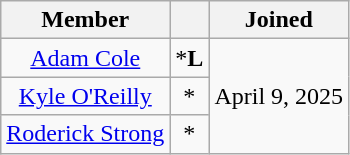<table class="wikitable sortable" style="text-align:center;">
<tr>
<th>Member</th>
<th></th>
<th>Joined</th>
</tr>
<tr>
<td><a href='#'>Adam Cole</a></td>
<td>*<strong>L</strong></td>
<td rowspan="3">April 9, 2025</td>
</tr>
<tr>
<td><a href='#'>Kyle O'Reilly</a></td>
<td>*</td>
</tr>
<tr>
<td><a href='#'>Roderick Strong</a></td>
<td>*</td>
</tr>
</table>
